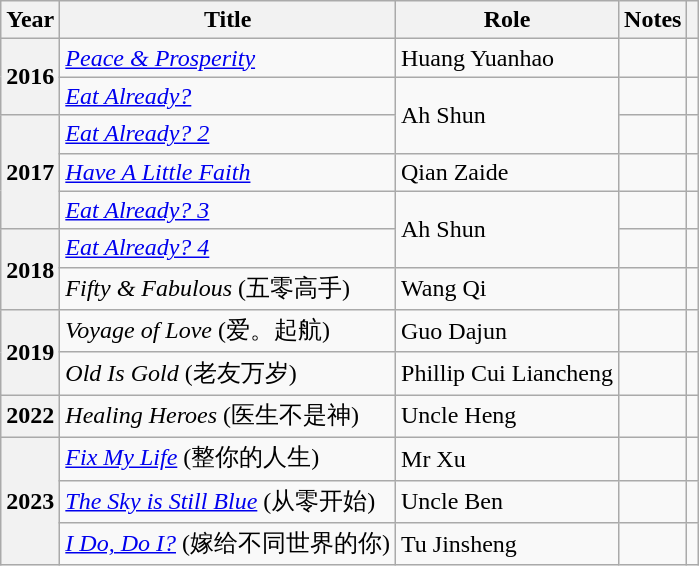<table class="wikitable sortable plainrowheaders">
<tr>
<th scope="col">Year</th>
<th scope="col">Title</th>
<th scope="col">Role</th>
<th scope="col" class="unsortable">Notes</th>
<th scope="col" class="unsortable"></th>
</tr>
<tr>
<th scope="row" rowspan="2">2016</th>
<td><em><a href='#'>Peace & Prosperity</a></em></td>
<td>Huang Yuanhao</td>
<td></td>
<td></td>
</tr>
<tr>
<td><em><a href='#'>Eat Already?</a></em></td>
<td rowspan="2">Ah Shun</td>
<td></td>
<td></td>
</tr>
<tr>
<th scope="row" rowspan="3">2017</th>
<td><em><a href='#'>Eat Already? 2</a></em></td>
<td></td>
<td></td>
</tr>
<tr>
<td><em><a href='#'>Have A Little Faith</a></em></td>
<td>Qian Zaide</td>
<td></td>
<td></td>
</tr>
<tr>
<td><em><a href='#'>Eat Already? 3</a></em></td>
<td rowspan="2">Ah Shun</td>
<td></td>
<td></td>
</tr>
<tr>
<th scope="row" rowspan="2">2018</th>
<td><em><a href='#'>Eat Already? 4</a></em></td>
<td></td>
<td></td>
</tr>
<tr>
<td><em>Fifty & Fabulous</em> (五零高手)</td>
<td>Wang Qi</td>
<td></td>
<td></td>
</tr>
<tr>
<th scope="row" rowspan="2">2019</th>
<td><em>Voyage of Love</em> (爱。起航)</td>
<td>Guo Dajun</td>
<td></td>
<td></td>
</tr>
<tr>
<td><em>Old Is Gold</em> (老友万岁)</td>
<td>Phillip Cui Liancheng</td>
<td></td>
<td></td>
</tr>
<tr>
<th scope="row">2022</th>
<td><em>Healing Heroes</em> (医生不是神)</td>
<td>Uncle Heng</td>
<td></td>
<td></td>
</tr>
<tr>
<th scope="row" rowspan="3">2023</th>
<td><em><a href='#'>Fix My Life</a></em> (整你的人生)</td>
<td>Mr Xu</td>
<td></td>
<td></td>
</tr>
<tr>
<td><em><a href='#'>The Sky is Still Blue</a></em> (从零开始)</td>
<td>Uncle Ben</td>
<td></td>
<td></td>
</tr>
<tr>
<td><em><a href='#'>I Do, Do I?</a></em> (嫁给不同世界的你)</td>
<td>Tu Jinsheng</td>
<td></td>
<td></td>
</tr>
</table>
